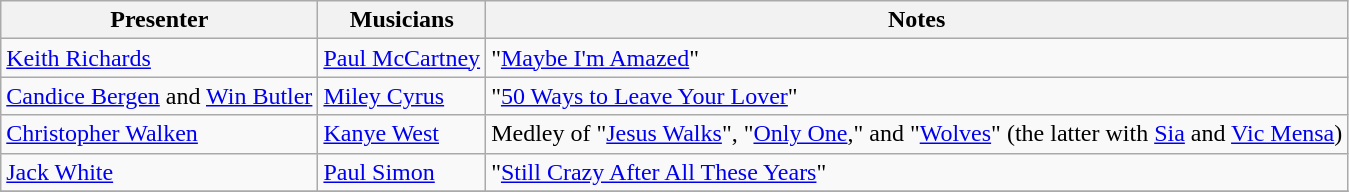<table class="wikitable">
<tr>
<th scope="col">Presenter</th>
<th scope="col">Musicians</th>
<th scope="col">Notes</th>
</tr>
<tr>
<td><a href='#'>Keith Richards</a></td>
<td><a href='#'>Paul McCartney</a></td>
<td>"<a href='#'>Maybe I'm Amazed</a>"</td>
</tr>
<tr>
<td><a href='#'>Candice Bergen</a> and <a href='#'>Win Butler</a></td>
<td><a href='#'>Miley Cyrus</a></td>
<td>"<a href='#'>50 Ways to Leave Your Lover</a>"</td>
</tr>
<tr>
<td><a href='#'>Christopher Walken</a></td>
<td><a href='#'>Kanye West</a></td>
<td>Medley of "<a href='#'>Jesus Walks</a>", "<a href='#'>Only One</a>," and "<a href='#'>Wolves</a>" (the latter with <a href='#'>Sia</a> and <a href='#'>Vic Mensa</a>)</td>
</tr>
<tr>
<td><a href='#'>Jack White</a></td>
<td><a href='#'>Paul Simon</a></td>
<td>"<a href='#'>Still Crazy After All These Years</a>"</td>
</tr>
<tr>
</tr>
</table>
